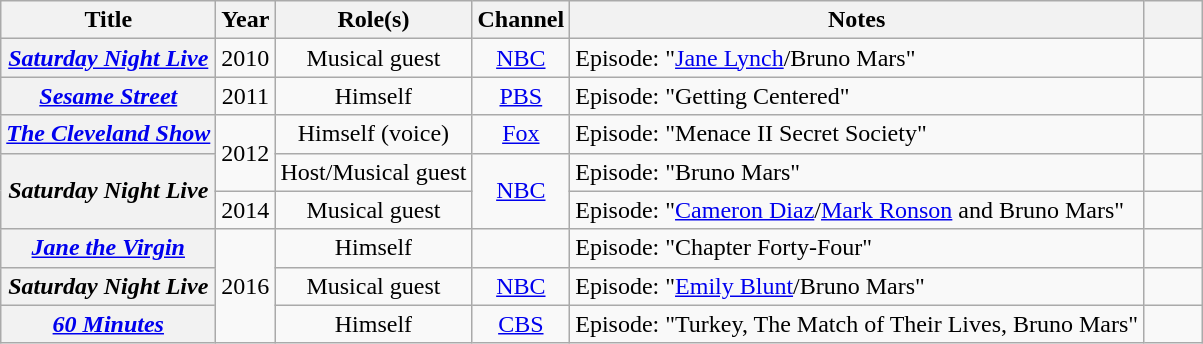<table class="wikitable plainrowheaders sortable" style="text-align: center;">
<tr>
<th scope="col">Title</th>
<th scope="col">Year</th>
<th scope="col">Role(s)</th>
<th scope="col">Channel</th>
<th scope="col">Notes</th>
<th scope="col" style="width: 2em;" class="unsortable"></th>
</tr>
<tr>
<th scope=row><em><a href='#'>Saturday Night Live</a></em></th>
<td>2010</td>
<td>Musical guest</td>
<td><a href='#'>NBC</a></td>
<td style="text-align:left;">Episode: "<a href='#'>Jane Lynch</a>/Bruno Mars"</td>
<td style="text-align:center;"></td>
</tr>
<tr>
<th scope=row><em><a href='#'>Sesame Street</a></em></th>
<td>2011</td>
<td>Himself</td>
<td><a href='#'>PBS</a></td>
<td style="text-align:left;">Episode: "Getting Centered"</td>
<td style="text-align:center;"></td>
</tr>
<tr>
<th scope=row><em><a href='#'>The Cleveland Show</a></em></th>
<td rowspan="2">2012</td>
<td>Himself (voice)</td>
<td><a href='#'>Fox</a></td>
<td style="text-align:left;">Episode: "Menace II Secret Society"</td>
<td style="text-align:center;"></td>
</tr>
<tr>
<th scope=row rowspan="2"><em>Saturday Night Live</em></th>
<td>Host/Musical guest</td>
<td rowspan="2"><a href='#'>NBC</a></td>
<td style="text-align:left;">Episode: "Bruno Mars"</td>
<td style="text-align:center;"></td>
</tr>
<tr>
<td>2014</td>
<td>Musical guest</td>
<td style="text-align:left;">Episode: "<a href='#'>Cameron Diaz</a>/<a href='#'>Mark Ronson</a> and Bruno Mars"</td>
<td style="text-align:center;"></td>
</tr>
<tr>
<th scope=row><em><a href='#'>Jane the Virgin</a></em></th>
<td rowspan="3">2016</td>
<td>Himself</td>
<td></td>
<td style="text-align:left;">Episode: "Chapter Forty-Four"</td>
<td style="text-align:center;"></td>
</tr>
<tr>
<th scope=row><em>Saturday Night Live</em></th>
<td>Musical guest</td>
<td><a href='#'>NBC</a></td>
<td style="text-align:left;">Episode: "<a href='#'>Emily Blunt</a>/Bruno Mars"</td>
<td style="text-align:center;"></td>
</tr>
<tr>
<th scope=row><em><a href='#'>60 Minutes</a></em></th>
<td>Himself</td>
<td><a href='#'>CBS</a></td>
<td style="text-align:left;">Episode: "Turkey, The Match of Their Lives, Bruno Mars"</td>
<td style="text-align:center;"></td>
</tr>
</table>
